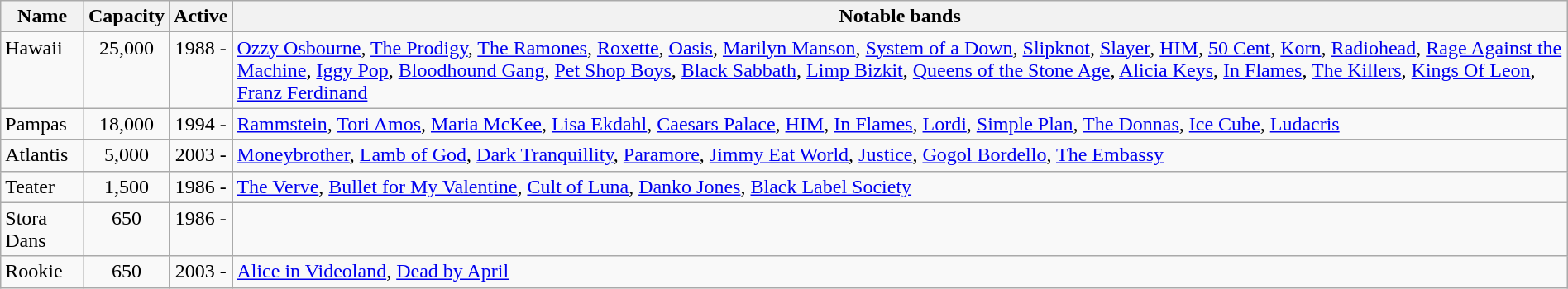<table class="wikitable" style="width:100%">
<tr>
<th style="width:*;">Name</th>
<th style="width:*;">Capacity</th>
<th style="width:*;">Active</th>
<th style="width:*;">Notable bands</th>
</tr>
<tr valign="top">
<td>Hawaii</td>
<td style="text-align:center;">25,000</td>
<td style="text-align:center;">1988 -</td>
<td><a href='#'>Ozzy Osbourne</a>, <a href='#'>The Prodigy</a>, <a href='#'>The Ramones</a>, <a href='#'>Roxette</a>, <a href='#'>Oasis</a>, <a href='#'>Marilyn Manson</a>, <a href='#'>System of a Down</a>, <a href='#'>Slipknot</a>, <a href='#'>Slayer</a>, <a href='#'>HIM</a>, <a href='#'>50 Cent</a>, <a href='#'>Korn</a>, <a href='#'>Radiohead</a>, <a href='#'>Rage Against the Machine</a>, <a href='#'>Iggy Pop</a>, <a href='#'>Bloodhound Gang</a>, <a href='#'>Pet Shop Boys</a>, <a href='#'>Black Sabbath</a>, <a href='#'>Limp Bizkit</a>, <a href='#'>Queens of the Stone Age</a>, <a href='#'>Alicia Keys</a>, <a href='#'>In Flames</a>, <a href='#'>The Killers</a>, <a href='#'>Kings Of Leon</a>, <a href='#'>Franz Ferdinand</a></td>
</tr>
<tr valign="top">
<td>Pampas</td>
<td style="text-align:center;">18,000</td>
<td style="text-align:center;">1994 -</td>
<td><a href='#'>Rammstein</a>, <a href='#'>Tori Amos</a>, <a href='#'>Maria McKee</a>, <a href='#'>Lisa Ekdahl</a>, <a href='#'>Caesars Palace</a>, <a href='#'>HIM</a>, <a href='#'>In Flames</a>, <a href='#'>Lordi</a>, <a href='#'>Simple Plan</a>, <a href='#'>The Donnas</a>, <a href='#'>Ice Cube</a>, <a href='#'>Ludacris</a></td>
</tr>
<tr valign="top">
<td>Atlantis</td>
<td style="text-align:center;">5,000</td>
<td style="text-align:center;">2003 -</td>
<td><a href='#'>Moneybrother</a>, <a href='#'>Lamb of God</a>, <a href='#'>Dark Tranquillity</a>, <a href='#'>Paramore</a>, <a href='#'>Jimmy Eat World</a>, <a href='#'>Justice</a>, <a href='#'>Gogol Bordello</a>, <a href='#'>The Embassy</a></td>
</tr>
<tr valign="top">
<td>Teater</td>
<td style="text-align:center;">1,500</td>
<td style="text-align:center;">1986 -</td>
<td><a href='#'>The Verve</a>, <a href='#'>Bullet for My Valentine</a>, <a href='#'>Cult of Luna</a>, <a href='#'>Danko Jones</a>, <a href='#'>Black Label Society</a></td>
</tr>
<tr valign="top">
<td>Stora Dans</td>
<td style="text-align:center;">650</td>
<td style="text-align:center;">1986 -</td>
<td></td>
</tr>
<tr valign="top">
<td>Rookie</td>
<td style="text-align:center;">650</td>
<td style="text-align:center;">2003 -</td>
<td><a href='#'>Alice in Videoland</a>, <a href='#'>Dead by April</a></td>
</tr>
</table>
